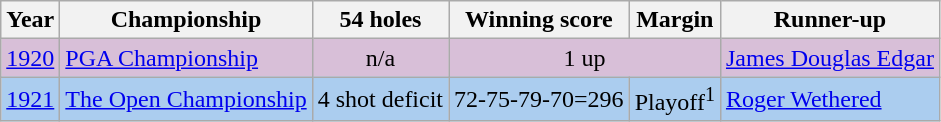<table class="wikitable">
<tr>
<th>Year</th>
<th>Championship</th>
<th>54 holes</th>
<th>Winning score</th>
<th>Margin</th>
<th>Runner-up</th>
</tr>
<tr style="background:thistle;">
<td align=center><a href='#'>1920</a></td>
<td><a href='#'>PGA Championship</a></td>
<td align=center>n/a</td>
<td colspan="2" style="text-align:center;">1 up</td>
<td>  <a href='#'>James Douglas Edgar</a></td>
</tr>
<tr style="background:#ABCDEF;">
<td align=center><a href='#'>1921</a></td>
<td><a href='#'>The Open Championship</a></td>
<td>4 shot deficit</td>
<td>72-75-79-70=296</td>
<td>Playoff<sup>1</sup></td>
<td> <a href='#'>Roger Wethered</a></td>
</tr>
</table>
